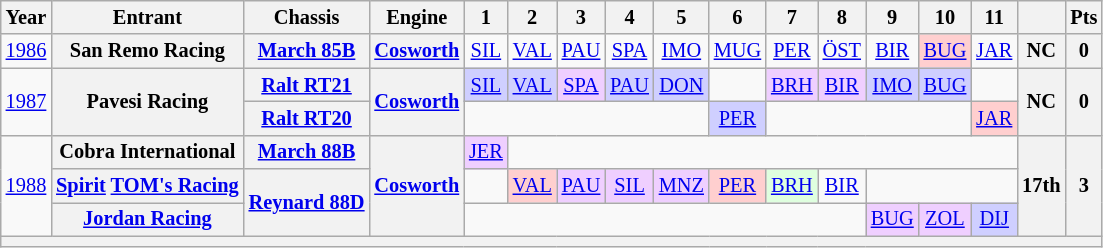<table class="wikitable" style="text-align:center; font-size:85%">
<tr>
<th>Year</th>
<th>Entrant</th>
<th>Chassis</th>
<th>Engine</th>
<th>1</th>
<th>2</th>
<th>3</th>
<th>4</th>
<th>5</th>
<th>6</th>
<th>7</th>
<th>8</th>
<th>9</th>
<th>10</th>
<th>11</th>
<th></th>
<th>Pts</th>
</tr>
<tr>
<td><a href='#'>1986</a></td>
<th nowrap>San Remo Racing</th>
<th nowrap><a href='#'>March 85B</a></th>
<th><a href='#'>Cosworth</a></th>
<td><a href='#'>SIL</a></td>
<td><a href='#'>VAL</a></td>
<td><a href='#'>PAU</a></td>
<td><a href='#'>SPA</a></td>
<td><a href='#'>IMO</a></td>
<td><a href='#'>MUG</a></td>
<td><a href='#'>PER</a></td>
<td><a href='#'>ÖST</a></td>
<td><a href='#'>BIR</a></td>
<td style="background:#FFCFCF;"><a href='#'>BUG</a><br></td>
<td><a href='#'>JAR</a></td>
<th>NC</th>
<th>0</th>
</tr>
<tr>
<td rowspan=2><a href='#'>1987</a></td>
<th rowspan=2 nowrap>Pavesi Racing</th>
<th nowrap><a href='#'>Ralt RT21</a></th>
<th rowspan=2><a href='#'>Cosworth</a></th>
<td style="background:#CFCFFF;"><a href='#'>SIL</a><br></td>
<td style="background:#CFCFFF;"><a href='#'>VAL</a><br></td>
<td style="background:#EFCFFF;"><a href='#'>SPA</a><br></td>
<td style="background:#CFCFFF;"><a href='#'>PAU</a><br></td>
<td style="background:#CFCFFF;"><a href='#'>DON</a><br></td>
<td></td>
<td style="background:#EFCFFF;"><a href='#'>BRH</a><br></td>
<td style="background:#EFCFFF;"><a href='#'>BIR</a><br></td>
<td style="background:#CFCFFF;"><a href='#'>IMO</a><br></td>
<td style="background:#CFCFFF;"><a href='#'>BUG</a><br></td>
<td></td>
<th rowspan=2>NC</th>
<th rowspan=2>0</th>
</tr>
<tr>
<th nowrap><a href='#'>Ralt RT20</a></th>
<td colspan=5></td>
<td style="background:#CFCFFF;"><a href='#'>PER</a><br></td>
<td colspan=4></td>
<td style="background:#FFCFCF;"><a href='#'>JAR</a><br></td>
</tr>
<tr>
<td rowspan=3><a href='#'>1988</a></td>
<th nowrap>Cobra International</th>
<th nowrap><a href='#'>March 88B</a></th>
<th rowspan=3><a href='#'>Cosworth</a></th>
<td style="background:#EFCFFF;"><a href='#'>JER</a><br></td>
<td colspan=10></td>
<th rowspan=3>17th</th>
<th rowspan=3>3</th>
</tr>
<tr>
<th nowrap><a href='#'>Spirit</a> <a href='#'>TOM's Racing</a></th>
<th rowspan=2 nowrap><a href='#'>Reynard 88D</a></th>
<td></td>
<td style="background:#FFCFCF;"><a href='#'>VAL</a><br></td>
<td style="background:#EFCFFF;"><a href='#'>PAU</a><br></td>
<td style="background:#EFCFFF;"><a href='#'>SIL</a><br></td>
<td style="background:#EFCFFF;"><a href='#'>MNZ</a><br></td>
<td style="background:#FFCFCF;"><a href='#'>PER</a><br></td>
<td style="background:#DFFFDF;"><a href='#'>BRH</a><br></td>
<td><a href='#'>BIR</a></td>
<td colspan=3></td>
</tr>
<tr>
<th nowrap><a href='#'>Jordan Racing</a></th>
<td colspan=8></td>
<td style="background:#EFCFFF;"><a href='#'>BUG</a><br></td>
<td style="background:#EFCFFF;"><a href='#'>ZOL</a><br></td>
<td style="background:#CFCFFF;"><a href='#'>DIJ</a><br></td>
</tr>
<tr>
<th colspan="18"></th>
</tr>
</table>
